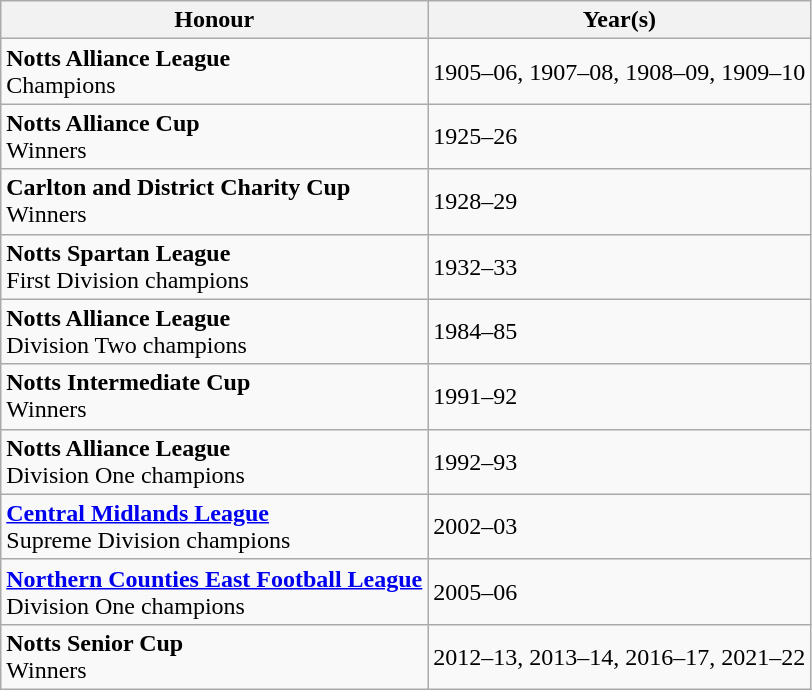<table class="wikitable collapsible">
<tr>
<th>Honour</th>
<th>Year(s)</th>
</tr>
<tr>
<td><strong>Notts Alliance League</strong><br>Champions</td>
<td>1905–06, 1907–08, 1908–09, 1909–10</td>
</tr>
<tr>
<td><strong>Notts Alliance Cup</strong><br>Winners</td>
<td>1925–26</td>
</tr>
<tr>
<td><strong>Carlton and District Charity Cup</strong><br>Winners</td>
<td>1928–29</td>
</tr>
<tr>
<td><strong>Notts Spartan League</strong><br>First Division champions</td>
<td>1932–33</td>
</tr>
<tr>
<td><strong>Notts Alliance League</strong><br>Division Two champions</td>
<td>1984–85</td>
</tr>
<tr>
<td><strong>Notts Intermediate Cup</strong><br>Winners</td>
<td>1991–92</td>
</tr>
<tr>
<td><strong>Notts Alliance League</strong><br>Division One champions</td>
<td>1992–93</td>
</tr>
<tr>
<td><strong><a href='#'>Central Midlands League</a></strong><br>Supreme Division champions</td>
<td>2002–03</td>
</tr>
<tr>
<td><strong><a href='#'>Northern Counties East Football League</a></strong><br>Division One champions</td>
<td>2005–06</td>
</tr>
<tr>
<td><strong>Notts Senior Cup</strong><br>Winners</td>
<td>2012–13, 2013–14, 2016–17, 2021–22</td>
</tr>
</table>
